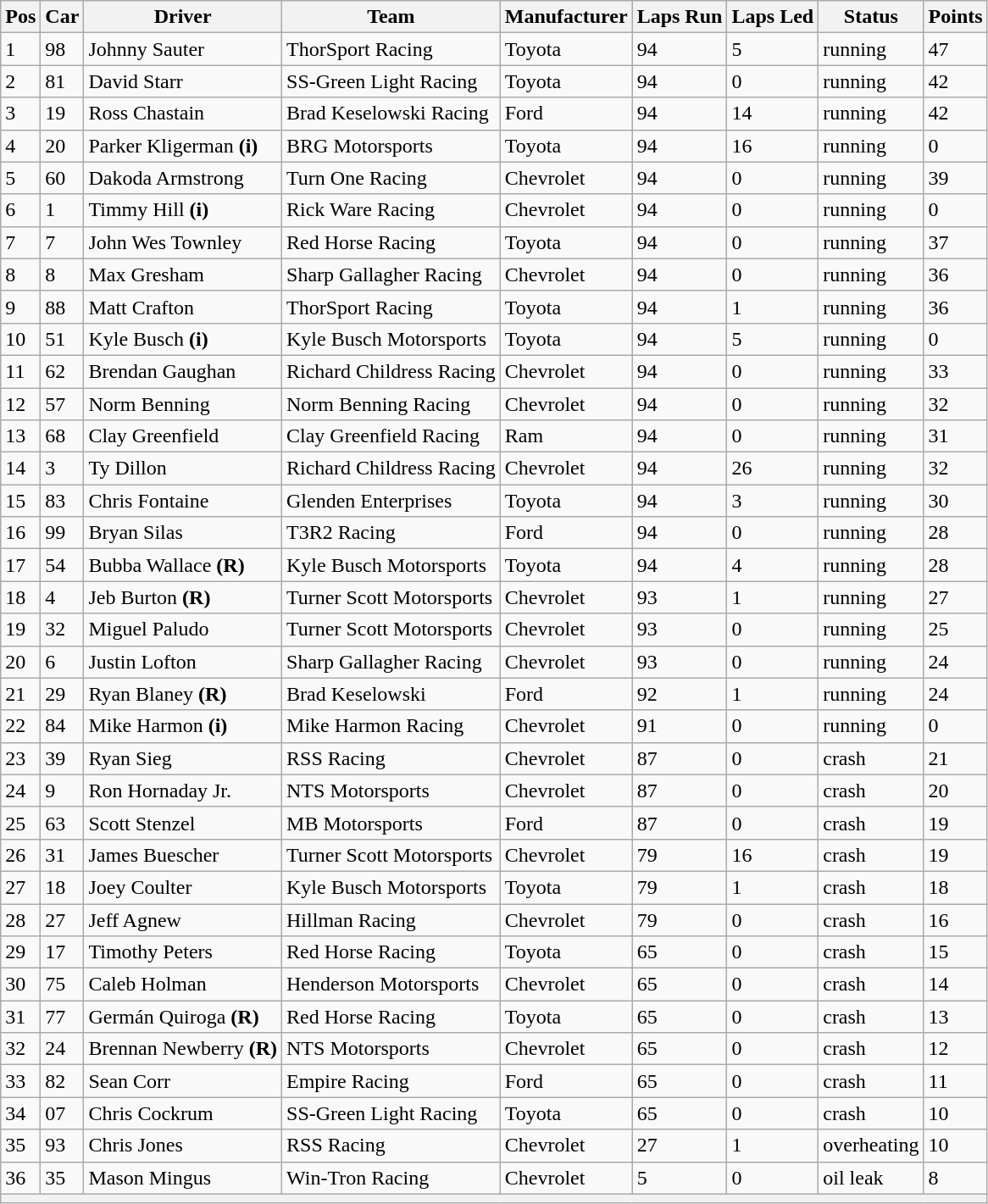<table class="sortable wikitable" border="1">
<tr>
<th>Pos</th>
<th>Car</th>
<th>Driver</th>
<th>Team</th>
<th>Manufacturer</th>
<th>Laps Run</th>
<th>Laps Led</th>
<th>Status</th>
<th>Points</th>
</tr>
<tr>
<td>1</td>
<td>98</td>
<td>Johnny Sauter</td>
<td>ThorSport Racing</td>
<td>Toyota</td>
<td>94</td>
<td>5</td>
<td>running</td>
<td>47</td>
</tr>
<tr>
<td>2</td>
<td>81</td>
<td>David Starr</td>
<td>SS-Green Light Racing</td>
<td>Toyota</td>
<td>94</td>
<td>0</td>
<td>running</td>
<td>42</td>
</tr>
<tr>
<td>3</td>
<td>19</td>
<td>Ross Chastain</td>
<td>Brad Keselowski Racing</td>
<td>Ford</td>
<td>94</td>
<td>14</td>
<td>running</td>
<td>42</td>
</tr>
<tr>
<td>4</td>
<td>20</td>
<td>Parker Kligerman <strong>(i)</strong></td>
<td>BRG Motorsports</td>
<td>Toyota</td>
<td>94</td>
<td>16</td>
<td>running</td>
<td>0</td>
</tr>
<tr>
<td>5</td>
<td>60</td>
<td>Dakoda Armstrong</td>
<td>Turn One Racing</td>
<td>Chevrolet</td>
<td>94</td>
<td>0</td>
<td>running</td>
<td>39</td>
</tr>
<tr>
<td>6</td>
<td>1</td>
<td>Timmy Hill <strong>(i)</strong></td>
<td>Rick Ware Racing</td>
<td>Chevrolet</td>
<td>94</td>
<td>0</td>
<td>running</td>
<td>0</td>
</tr>
<tr>
<td>7</td>
<td>7</td>
<td>John Wes Townley</td>
<td>Red Horse Racing</td>
<td>Toyota</td>
<td>94</td>
<td>0</td>
<td>running</td>
<td>37</td>
</tr>
<tr>
<td>8</td>
<td>8</td>
<td>Max Gresham</td>
<td>Sharp Gallagher Racing</td>
<td>Chevrolet</td>
<td>94</td>
<td>0</td>
<td>running</td>
<td>36</td>
</tr>
<tr>
<td>9</td>
<td>88</td>
<td>Matt Crafton</td>
<td>ThorSport Racing</td>
<td>Toyota</td>
<td>94</td>
<td>1</td>
<td>running</td>
<td>36</td>
</tr>
<tr>
<td>10</td>
<td>51</td>
<td>Kyle Busch <strong>(i)</strong></td>
<td>Kyle Busch Motorsports</td>
<td>Toyota</td>
<td>94</td>
<td>5</td>
<td>running</td>
<td>0</td>
</tr>
<tr>
<td>11</td>
<td>62</td>
<td>Brendan Gaughan</td>
<td>Richard Childress Racing</td>
<td>Chevrolet</td>
<td>94</td>
<td>0</td>
<td>running</td>
<td>33</td>
</tr>
<tr>
<td>12</td>
<td>57</td>
<td>Norm Benning</td>
<td>Norm Benning Racing</td>
<td>Chevrolet</td>
<td>94</td>
<td>0</td>
<td>running</td>
<td>32</td>
</tr>
<tr>
<td>13</td>
<td>68</td>
<td>Clay Greenfield</td>
<td>Clay Greenfield Racing</td>
<td>Ram</td>
<td>94</td>
<td>0</td>
<td>running</td>
<td>31</td>
</tr>
<tr>
<td>14</td>
<td>3</td>
<td>Ty Dillon</td>
<td>Richard Childress Racing</td>
<td>Chevrolet</td>
<td>94</td>
<td>26</td>
<td>running</td>
<td>32</td>
</tr>
<tr>
<td>15</td>
<td>83</td>
<td>Chris Fontaine</td>
<td>Glenden Enterprises</td>
<td>Toyota</td>
<td>94</td>
<td>3</td>
<td>running</td>
<td>30</td>
</tr>
<tr>
<td>16</td>
<td>99</td>
<td>Bryan Silas</td>
<td>T3R2 Racing</td>
<td>Ford</td>
<td>94</td>
<td>0</td>
<td>running</td>
<td>28</td>
</tr>
<tr>
<td>17</td>
<td>54</td>
<td>Bubba Wallace <strong>(R)</strong></td>
<td>Kyle Busch Motorsports</td>
<td>Toyota</td>
<td>94</td>
<td>4</td>
<td>running</td>
<td>28</td>
</tr>
<tr>
<td>18</td>
<td>4</td>
<td>Jeb Burton <strong>(R)</strong></td>
<td>Turner Scott Motorsports</td>
<td>Chevrolet</td>
<td>93</td>
<td>1</td>
<td>running</td>
<td>27</td>
</tr>
<tr>
<td>19</td>
<td>32</td>
<td>Miguel Paludo</td>
<td>Turner Scott Motorsports</td>
<td>Chevrolet</td>
<td>93</td>
<td>0</td>
<td>running</td>
<td>25</td>
</tr>
<tr>
<td>20</td>
<td>6</td>
<td>Justin Lofton</td>
<td>Sharp Gallagher Racing</td>
<td>Chevrolet</td>
<td>93</td>
<td>0</td>
<td>running</td>
<td>24</td>
</tr>
<tr>
<td>21</td>
<td>29</td>
<td>Ryan Blaney <strong>(R)</strong></td>
<td>Brad Keselowski</td>
<td>Ford</td>
<td>92</td>
<td>1</td>
<td>running</td>
<td>24</td>
</tr>
<tr>
<td>22</td>
<td>84</td>
<td>Mike Harmon <strong>(i)</strong></td>
<td>Mike Harmon Racing</td>
<td>Chevrolet</td>
<td>91</td>
<td>0</td>
<td>running</td>
<td>0</td>
</tr>
<tr>
<td>23</td>
<td>39</td>
<td>Ryan Sieg</td>
<td>RSS Racing</td>
<td>Chevrolet</td>
<td>87</td>
<td>0</td>
<td>crash</td>
<td>21</td>
</tr>
<tr>
<td>24</td>
<td>9</td>
<td>Ron Hornaday Jr.</td>
<td>NTS Motorsports</td>
<td>Chevrolet</td>
<td>87</td>
<td>0</td>
<td>crash</td>
<td>20</td>
</tr>
<tr>
<td>25</td>
<td>63</td>
<td>Scott Stenzel</td>
<td>MB Motorsports</td>
<td>Ford</td>
<td>87</td>
<td>0</td>
<td>crash</td>
<td>19</td>
</tr>
<tr>
<td>26</td>
<td>31</td>
<td>James Buescher</td>
<td>Turner Scott Motorsports</td>
<td>Chevrolet</td>
<td>79</td>
<td>16</td>
<td>crash</td>
<td>19</td>
</tr>
<tr>
<td>27</td>
<td>18</td>
<td>Joey Coulter</td>
<td>Kyle Busch Motorsports</td>
<td>Toyota</td>
<td>79</td>
<td>1</td>
<td>crash</td>
<td>18</td>
</tr>
<tr>
<td>28</td>
<td>27</td>
<td>Jeff Agnew</td>
<td>Hillman Racing</td>
<td>Chevrolet</td>
<td>79</td>
<td>0</td>
<td>crash</td>
<td>16</td>
</tr>
<tr>
<td>29</td>
<td>17</td>
<td>Timothy Peters</td>
<td>Red Horse Racing</td>
<td>Toyota</td>
<td>65</td>
<td>0</td>
<td>crash</td>
<td>15</td>
</tr>
<tr>
<td>30</td>
<td>75</td>
<td>Caleb Holman</td>
<td>Henderson Motorsports</td>
<td>Chevrolet</td>
<td>65</td>
<td>0</td>
<td>crash</td>
<td>14</td>
</tr>
<tr>
<td>31</td>
<td>77</td>
<td>Germán Quiroga <strong>(R)</strong></td>
<td>Red Horse Racing</td>
<td>Toyota</td>
<td>65</td>
<td>0</td>
<td>crash</td>
<td>13</td>
</tr>
<tr>
<td>32</td>
<td>24</td>
<td>Brennan Newberry <strong>(R)</strong></td>
<td>NTS Motorsports</td>
<td>Chevrolet</td>
<td>65</td>
<td>0</td>
<td>crash</td>
<td>12</td>
</tr>
<tr>
<td>33</td>
<td>82</td>
<td>Sean Corr</td>
<td>Empire Racing</td>
<td>Ford</td>
<td>65</td>
<td>0</td>
<td>crash</td>
<td>11</td>
</tr>
<tr>
<td>34</td>
<td>07</td>
<td>Chris Cockrum</td>
<td>SS-Green Light Racing</td>
<td>Toyota</td>
<td>65</td>
<td>0</td>
<td>crash</td>
<td>10</td>
</tr>
<tr>
<td>35</td>
<td>93</td>
<td>Chris Jones</td>
<td>RSS Racing</td>
<td>Chevrolet</td>
<td>27</td>
<td>1</td>
<td>overheating</td>
<td>10</td>
</tr>
<tr>
<td>36</td>
<td>35</td>
<td>Mason Mingus</td>
<td>Win-Tron Racing</td>
<td>Chevrolet</td>
<td>5</td>
<td>0</td>
<td>oil leak</td>
<td>8</td>
</tr>
<tr>
<th colspan="9"></th>
</tr>
</table>
